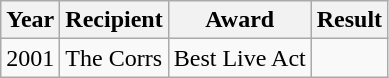<table class="wikitable">
<tr>
<th>Year</th>
<th>Recipient</th>
<th>Award</th>
<th>Result</th>
</tr>
<tr>
<td>2001</td>
<td>The Corrs</td>
<td>Best Live Act</td>
<td></td>
</tr>
</table>
